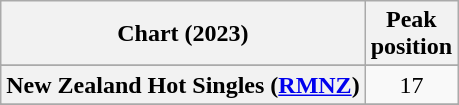<table class="wikitable sortable plainrowheaders" style="text-align:center">
<tr>
<th scope="col">Chart (2023)</th>
<th scope="col">Peak<br>position</th>
</tr>
<tr>
</tr>
<tr>
<th scope="row">New Zealand Hot Singles (<a href='#'>RMNZ</a>)</th>
<td>17</td>
</tr>
<tr>
</tr>
<tr>
</tr>
</table>
